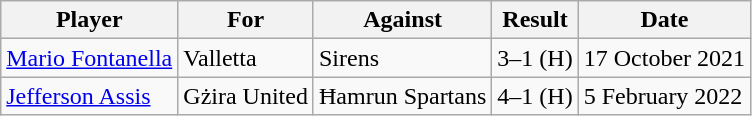<table class="wikitable">
<tr>
<th>Player</th>
<th>For</th>
<th>Against</th>
<th>Result</th>
<th>Date</th>
</tr>
<tr>
<td> <a href='#'>Mario Fontanella</a></td>
<td>Valletta</td>
<td>Sirens</td>
<td>3–1 (H)</td>
<td>17 October 2021</td>
</tr>
<tr>
<td> <a href='#'>Jefferson Assis</a></td>
<td>Gżira United</td>
<td>Ħamrun Spartans</td>
<td>4–1 (H)</td>
<td>5 February 2022</td>
</tr>
</table>
